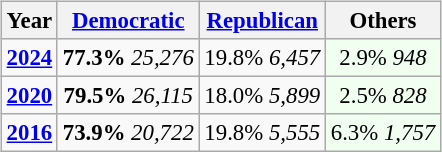<table class="wikitable" style="float:right; font-size:95%;">
<tr>
<th style="text-align:center;">Year</th>
<th style="text-align:center;"><a href='#'>Democratic</a></th>
<th style="text-align:center;"><a href='#'>Republican</a></th>
<th style="text-align:center;">Others</th>
</tr>
<tr>
<td style="text-align:center;" ><strong><a href='#'>2024</a></strong></td>
<td style="text-align:center;" ><strong>77.3%</strong> <em>25,276</em></td>
<td style="text-align:center;" >19.8% <em>6,457</em></td>
<td style="text-align:center; background:honeyDew;">2.9% <em>948</em></td>
</tr>
<tr>
<td style="text-align:center;" ><strong><a href='#'>2020</a></strong></td>
<td style="text-align:center;" ><strong>79.5%</strong> <em>26,115</em></td>
<td style="text-align:center;" >18.0% <em>5,899</em></td>
<td style="text-align:center; background:honeyDew;">2.5% <em>828</em></td>
</tr>
<tr>
<td style="text-align:center;" ><strong><a href='#'>2016</a></strong></td>
<td style="text-align:center;" ><strong>73.9%</strong> <em>20,722</em></td>
<td style="text-align:center;" >19.8% <em>5,555</em></td>
<td style="text-align:center; background:honeyDew;">6.3% <em>1,757</em></td>
</tr>
</table>
